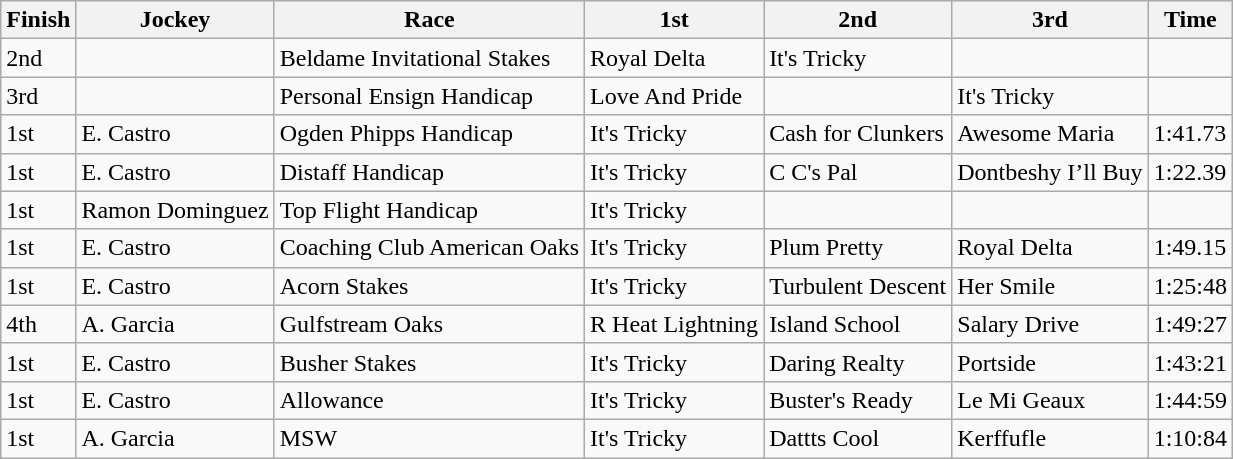<table class="wikitable">
<tr>
<th>Finish</th>
<th>Jockey</th>
<th>Race</th>
<th>1st</th>
<th>2nd</th>
<th>3rd</th>
<th>Time</th>
</tr>
<tr>
<td>2nd</td>
<td></td>
<td>Beldame Invitational Stakes</td>
<td>Royal Delta</td>
<td>It's Tricky</td>
<td></td>
<td></td>
</tr>
<tr>
<td>3rd</td>
<td></td>
<td>Personal Ensign Handicap</td>
<td>Love And Pride</td>
<td></td>
<td>It's Tricky</td>
<td></td>
</tr>
<tr>
<td>1st</td>
<td>E. Castro</td>
<td>Ogden Phipps Handicap</td>
<td>It's Tricky</td>
<td>Cash for Clunkers</td>
<td>Awesome Maria</td>
<td>1:41.73</td>
</tr>
<tr>
<td>1st</td>
<td>E. Castro</td>
<td>Distaff Handicap</td>
<td>It's Tricky</td>
<td>C C's Pal</td>
<td>Dontbeshy I’ll Buy</td>
<td>1:22.39</td>
</tr>
<tr>
<td>1st</td>
<td>Ramon Dominguez</td>
<td>Top Flight Handicap</td>
<td>It's Tricky</td>
<td></td>
<td></td>
<td></td>
</tr>
<tr>
<td>1st</td>
<td>E. Castro</td>
<td>Coaching Club American Oaks</td>
<td>It's Tricky</td>
<td>Plum Pretty</td>
<td>Royal Delta</td>
<td>1:49.15</td>
</tr>
<tr>
<td>1st</td>
<td>E. Castro</td>
<td>Acorn Stakes</td>
<td>It's Tricky</td>
<td>Turbulent Descent</td>
<td>Her Smile</td>
<td>1:25:48</td>
</tr>
<tr>
<td>4th</td>
<td>A. Garcia</td>
<td>Gulfstream Oaks</td>
<td>R Heat Lightning</td>
<td>Island School</td>
<td>Salary Drive</td>
<td>1:49:27</td>
</tr>
<tr>
<td>1st</td>
<td>E. Castro</td>
<td>Busher Stakes</td>
<td>It's Tricky</td>
<td>Daring Realty</td>
<td>Portside</td>
<td>1:43:21</td>
</tr>
<tr>
<td>1st</td>
<td>E. Castro</td>
<td>Allowance</td>
<td>It's Tricky</td>
<td>Buster's Ready</td>
<td>Le Mi Geaux</td>
<td>1:44:59</td>
</tr>
<tr>
<td>1st</td>
<td>A. Garcia</td>
<td>MSW</td>
<td>It's Tricky</td>
<td>Dattts Cool</td>
<td>Kerffufle</td>
<td>1:10:84</td>
</tr>
</table>
